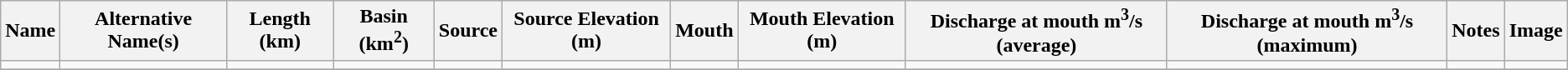<table class="wikitable sortable">
<tr>
<th>Name</th>
<th>Alternative Name(s)</th>
<th>Length (km)</th>
<th>Basin (km<sup>2</sup>)</th>
<th>Source</th>
<th>Source Elevation (m)</th>
<th>Mouth</th>
<th>Mouth Elevation (m)</th>
<th>Discharge at mouth m<sup>3</sup>/s (average)</th>
<th class="unsortable">Discharge at mouth m<sup>3</sup>/s (maximum)</th>
<th>Notes</th>
<th class="unsortable">Image</th>
</tr>
<tr>
<td></td>
<td></td>
<td></td>
<td></td>
<td></td>
<td></td>
<td></td>
<td></td>
<td></td>
<td></td>
<td></td>
<td></td>
</tr>
<tr>
</tr>
</table>
